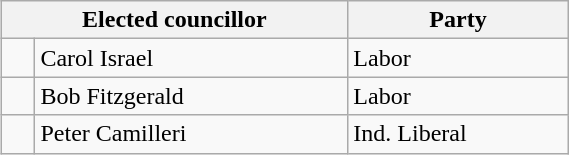<table class="wikitable" style="float:right;clear:right;width:30%">
<tr>
<th colspan="2">Elected councillor</th>
<th>Party</th>
</tr>
<tr>
<td> </td>
<td>Carol Israel</td>
<td>Labor</td>
</tr>
<tr>
<td> </td>
<td>Bob Fitzgerald</td>
<td>Labor</td>
</tr>
<tr>
<td> </td>
<td>Peter Camilleri</td>
<td>Ind. Liberal</td>
</tr>
</table>
